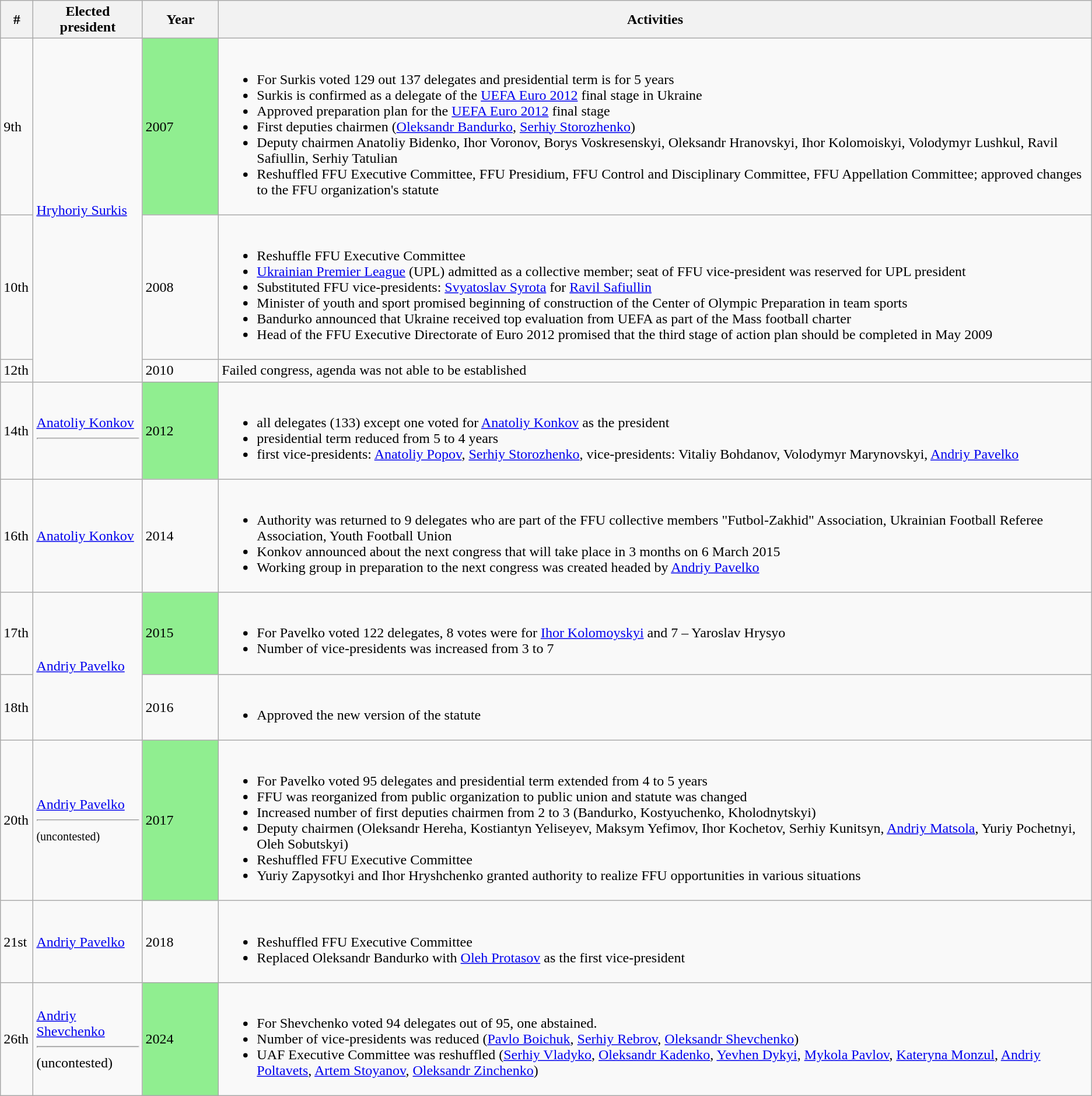<table class="wikitable" style="text-align:left;">
<tr>
<th style="width:3%;">#</th>
<th style="width:10%;">Elected president</th>
<th style="width:7%;">Year</th>
<th>Activities</th>
</tr>
<tr style=>
<td>9th</td>
<td rowspan=3><a href='#'>Hryhoriy Surkis</a></td>
<td bgcolor=lightgreen>2007</td>
<td align=left><br><ul><li>For Surkis voted 129 out 137 delegates and presidential term is for 5 years</li><li>Surkis is confirmed as a delegate of the <a href='#'>UEFA Euro 2012</a> final stage in Ukraine</li><li>Approved preparation plan for the <a href='#'>UEFA Euro 2012</a> final stage</li><li>First deputies chairmen (<a href='#'>Oleksandr Bandurko</a>, <a href='#'>Serhiy Storozhenko</a>)</li><li>Deputy chairmen Anatoliy Bidenko, Ihor Voronov, Borys Voskresenskyi, Oleksandr Hranovskyi, Ihor Kolomoiskyi, Volodymyr Lushkul, Ravil Safiullin, Serhiy Tatulian</li><li>Reshuffled FFU Executive Committee, FFU Presidium, FFU Control and Disciplinary Committee, FFU Appellation Committee; approved changes to the FFU organization's statute</li></ul></td>
</tr>
<tr style=>
<td>10th</td>
<td>2008</td>
<td align=left><br><ul><li>Reshuffle FFU Executive Committee</li><li><a href='#'>Ukrainian Premier League</a> (UPL) admitted as a collective member; seat of FFU vice-president was reserved for UPL president</li><li>Substituted FFU vice-presidents: <a href='#'>Svyatoslav Syrota</a> for <a href='#'>Ravil Safiullin</a></li><li>Minister of youth and sport promised beginning of construction of the Center of Olympic Preparation in team sports</li><li>Bandurko announced that Ukraine received top evaluation from UEFA as part of the Mass football charter</li><li>Head of the FFU Executive Directorate of Euro 2012 promised that the third stage of action plan should be completed in May 2009</li></ul></td>
</tr>
<tr style=>
<td>12th</td>
<td>2010</td>
<td align=left>Failed congress, agenda was not able to be established</td>
</tr>
<tr style=>
<td>14th</td>
<td><a href='#'>Anatoliy Konkov</a><hr></td>
<td bgcolor=lightgreen>2012</td>
<td align=left><br><ul><li>all delegates (133) except one voted for <a href='#'>Anatoliy Konkov</a> as the president</li><li>presidential term reduced from 5 to 4 years</li><li>first vice-presidents: <a href='#'>Anatoliy Popov</a>, <a href='#'>Serhiy Storozhenko</a>, vice-presidents: Vitaliy Bohdanov, Volodymyr Marynovskyi, <a href='#'>Andriy Pavelko</a></li></ul></td>
</tr>
<tr style=>
<td>16th</td>
<td><a href='#'>Anatoliy Konkov</a></td>
<td>2014</td>
<td align=left><br><ul><li>Authority was returned to 9 delegates who are part of the FFU collective members "Futbol-Zakhid" Association, Ukrainian Football Referee Association, Youth Football Union</li><li>Konkov announced about the next congress that will take place in 3 months on 6 March 2015</li><li>Working group in preparation to the next congress was created headed by <a href='#'>Andriy Pavelko</a></li></ul></td>
</tr>
<tr style=>
<td>17th</td>
<td rowspan=2><a href='#'>Andriy Pavelko</a></td>
<td bgcolor=lightgreen>2015</td>
<td align=left><br><ul><li>For Pavelko voted 122 delegates, 8 votes were for <a href='#'>Ihor Kolomoyskyi</a> and 7 – Yaroslav Hrysyo</li><li>Number of vice-presidents was increased from 3 to 7</li></ul></td>
</tr>
<tr style=>
<td>18th</td>
<td>2016</td>
<td align=left><br><ul><li>Approved the new version of the statute</li></ul></td>
</tr>
<tr style=>
<td>20th</td>
<td><a href='#'>Andriy Pavelko</a><hr><small>(uncontested)</small></td>
<td bgcolor=lightgreen>2017</td>
<td align=left><br><ul><li>For Pavelko voted 95 delegates and presidential term extended from 4 to 5 years</li><li>FFU was reorganized from public organization to public union and statute was changed</li><li>Increased number of first deputies chairmen from 2 to 3 (Bandurko, Kostyuchenko, Kholodnytskyi)</li><li>Deputy chairmen (Oleksandr Hereha, Kostiantyn Yeliseyev, Maksym Yefimov, Ihor Kochetov, Serhiy Kunitsyn, <a href='#'>Andriy Matsola</a>, Yuriy Pochetnyi, Oleh Sobutskyi)</li><li>Reshuffled FFU Executive Committee</li><li>Yuriy Zapysotkyi and Ihor Hryshchenko granted authority to realize FFU opportunities in various situations</li></ul></td>
</tr>
<tr style=>
<td>21st</td>
<td><a href='#'>Andriy Pavelko</a></td>
<td>2018</td>
<td align=left><br><ul><li>Reshuffled FFU Executive Committee</li><li>Replaced Oleksandr Bandurko with <a href='#'>Oleh Protasov</a> as the first vice-president</li></ul></td>
</tr>
<tr style=>
<td>26th</td>
<td><a href='#'>Andriy Shevchenko</a><hr>(uncontested)</td>
<td bgcolor=lightgreen>2024</td>
<td align=left><br><ul><li>For Shevchenko voted 94 delegates out of 95, one abstained.</li><li>Number of vice-presidents was reduced (<a href='#'>Pavlo Boichuk</a>, <a href='#'>Serhiy Rebrov</a>, <a href='#'>Oleksandr Shevchenko</a>)</li><li>UAF Executive Committee was reshuffled (<a href='#'>Serhiy Vladyko</a>, <a href='#'>Oleksandr Kadenko</a>, <a href='#'>Yevhen Dykyi</a>, <a href='#'>Mykola Pavlov</a>, <a href='#'>Kateryna Monzul</a>, <a href='#'>Andriy Poltavets</a>, <a href='#'>Artem Stoyanov</a>, <a href='#'>Oleksandr Zinchenko</a>)</li></ul></td>
</tr>
</table>
